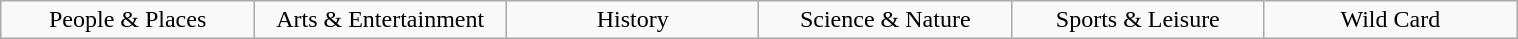<table class="wikitable" style="text-align: center; width: 80%; margin: 1em auto;">
<tr>
<td style="width:70pt;">People & Places</td>
<td style="width:70pt;">Arts & Entertainment</td>
<td style="width:70pt;">History</td>
<td style="width:70pt;">Science & Nature</td>
<td style="width:70pt;">Sports & Leisure</td>
<td style="width:70pt;">Wild Card</td>
</tr>
</table>
